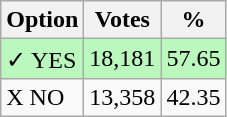<table class="wikitable">
<tr>
<th>Option</th>
<th>Votes</th>
<th>%</th>
</tr>
<tr>
<td style=background:#bbf8be>✓ YES</td>
<td style=background:#bbf8be>18,181</td>
<td style=background:#bbf8be>57.65</td>
</tr>
<tr>
<td>X NO</td>
<td>13,358</td>
<td>42.35</td>
</tr>
</table>
